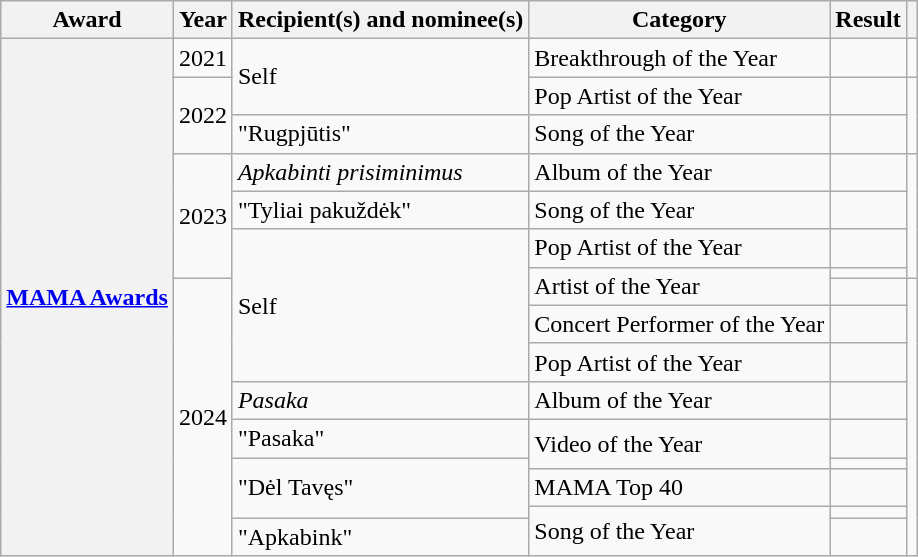<table class="wikitable sortable plainrowheaders" style="width: auto;">
<tr>
<th scope="col">Award</th>
<th scope="col">Year</th>
<th scope="col">Recipient(s) and nominee(s)</th>
<th scope="col">Category</th>
<th scope="col">Result</th>
<th scope="col" class="unsortable"></th>
</tr>
<tr>
<th scope="row" rowspan="16"><a href='#'>MAMA Awards</a></th>
<td>2021</td>
<td rowspan="2">Self</td>
<td>Breakthrough of the Year</td>
<td></td>
<td style="text-align:center;" rowspan="1"></td>
</tr>
<tr>
<td rowspan="2">2022</td>
<td>Pop Artist of the Year</td>
<td></td>
<td style="text-align:center;" rowspan="2"></td>
</tr>
<tr>
<td>"Rugpjūtis"<br></td>
<td>Song of the Year</td>
<td></td>
</tr>
<tr>
<td rowspan="4">2023</td>
<td><em>Apkabinti prisiminimus</em></td>
<td>Album of the Year</td>
<td></td>
<td style="text-align:center;" rowspan="4"></td>
</tr>
<tr>
<td>"Tyliai pakuždėk"</td>
<td>Song of the Year</td>
<td></td>
</tr>
<tr>
<td rowspan="5">Self</td>
<td>Pop Artist of the Year</td>
<td></td>
</tr>
<tr>
<td rowspan="2">Artist of the Year</td>
<td></td>
</tr>
<tr>
<td rowspan="9">2024</td>
<td></td>
<td style="text-align:center;" rowspan="9"></td>
</tr>
<tr>
<td>Concert Performer of the Year</td>
<td></td>
</tr>
<tr>
<td>Pop Artist of the Year</td>
<td></td>
</tr>
<tr>
<td><em>Pasaka</em></td>
<td>Album of the Year</td>
<td></td>
</tr>
<tr>
<td>"Pasaka"</td>
<td rowspan="2">Video of the Year</td>
<td></td>
</tr>
<tr>
<td rowspan="3">"Dėl Tavęs"</td>
<td></td>
</tr>
<tr>
<td>MAMA Top 40</td>
<td></td>
</tr>
<tr>
<td rowspan="2">Song of the Year</td>
<td></td>
</tr>
<tr>
<td>"Apkabink"</td>
<td></td>
</tr>
</table>
